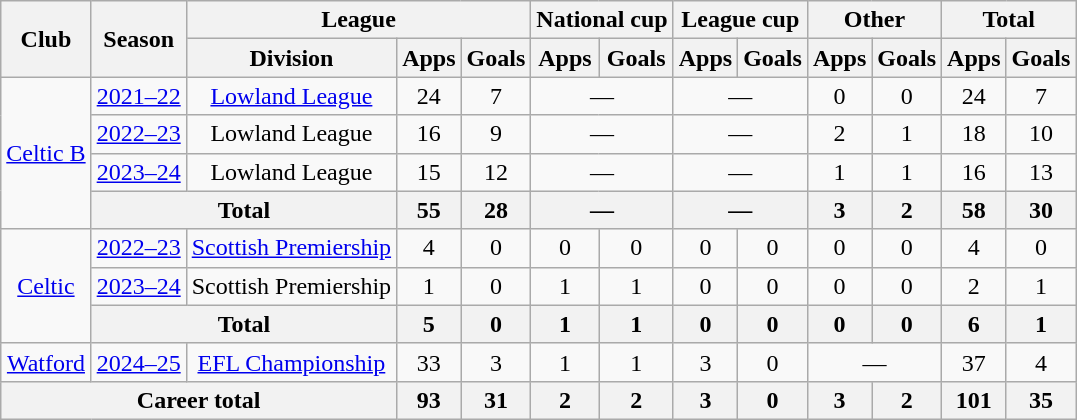<table class="wikitable" style="text-align:center">
<tr>
<th rowspan=2>Club</th>
<th rowspan=2>Season</th>
<th colspan=3>League</th>
<th colspan=2>National cup</th>
<th colspan=2>League cup</th>
<th colspan=2>Other</th>
<th colspan=2>Total</th>
</tr>
<tr>
<th>Division</th>
<th>Apps</th>
<th>Goals</th>
<th>Apps</th>
<th>Goals</th>
<th>Apps</th>
<th>Goals</th>
<th>Apps</th>
<th>Goals</th>
<th>Apps</th>
<th>Goals</th>
</tr>
<tr>
<td rowspan=4><a href='#'>Celtic B</a></td>
<td><a href='#'>2021–22</a></td>
<td><a href='#'>Lowland League</a></td>
<td>24</td>
<td>7</td>
<td colspan=2>—</td>
<td colspan=2>—</td>
<td>0</td>
<td>0</td>
<td>24</td>
<td>7</td>
</tr>
<tr>
<td><a href='#'>2022–23</a></td>
<td>Lowland League</td>
<td>16</td>
<td>9</td>
<td colspan=2>—</td>
<td colspan=2>—</td>
<td>2</td>
<td>1</td>
<td>18</td>
<td>10</td>
</tr>
<tr>
<td><a href='#'>2023–24</a></td>
<td>Lowland League</td>
<td>15</td>
<td>12</td>
<td colspan=2>—</td>
<td colspan=2>—</td>
<td>1</td>
<td>1</td>
<td>16</td>
<td>13</td>
</tr>
<tr>
<th colspan=2>Total</th>
<th>55</th>
<th>28</th>
<th colspan=2>—</th>
<th colspan=2>—</th>
<th>3</th>
<th>2</th>
<th>58</th>
<th>30</th>
</tr>
<tr>
<td rowspan=3><a href='#'>Celtic</a></td>
<td><a href='#'>2022–23</a></td>
<td><a href='#'>Scottish Premiership</a></td>
<td>4</td>
<td>0</td>
<td>0</td>
<td>0</td>
<td>0</td>
<td>0</td>
<td>0</td>
<td>0</td>
<td>4</td>
<td>0</td>
</tr>
<tr>
<td><a href='#'>2023–24</a></td>
<td>Scottish Premiership</td>
<td>1</td>
<td>0</td>
<td>1</td>
<td>1</td>
<td>0</td>
<td>0</td>
<td>0</td>
<td>0</td>
<td>2</td>
<td>1</td>
</tr>
<tr>
<th colspan=2>Total</th>
<th>5</th>
<th>0</th>
<th>1</th>
<th>1</th>
<th>0</th>
<th>0</th>
<th>0</th>
<th>0</th>
<th>6</th>
<th>1</th>
</tr>
<tr>
<td><a href='#'>Watford</a></td>
<td><a href='#'>2024–25</a></td>
<td><a href='#'>EFL Championship</a></td>
<td>33</td>
<td>3</td>
<td>1</td>
<td>1</td>
<td>3</td>
<td>0</td>
<td colspan=2>—</td>
<td>37</td>
<td>4</td>
</tr>
<tr>
<th colspan=3>Career total</th>
<th>93</th>
<th>31</th>
<th>2</th>
<th>2</th>
<th>3</th>
<th>0</th>
<th>3</th>
<th>2</th>
<th>101</th>
<th>35</th>
</tr>
</table>
